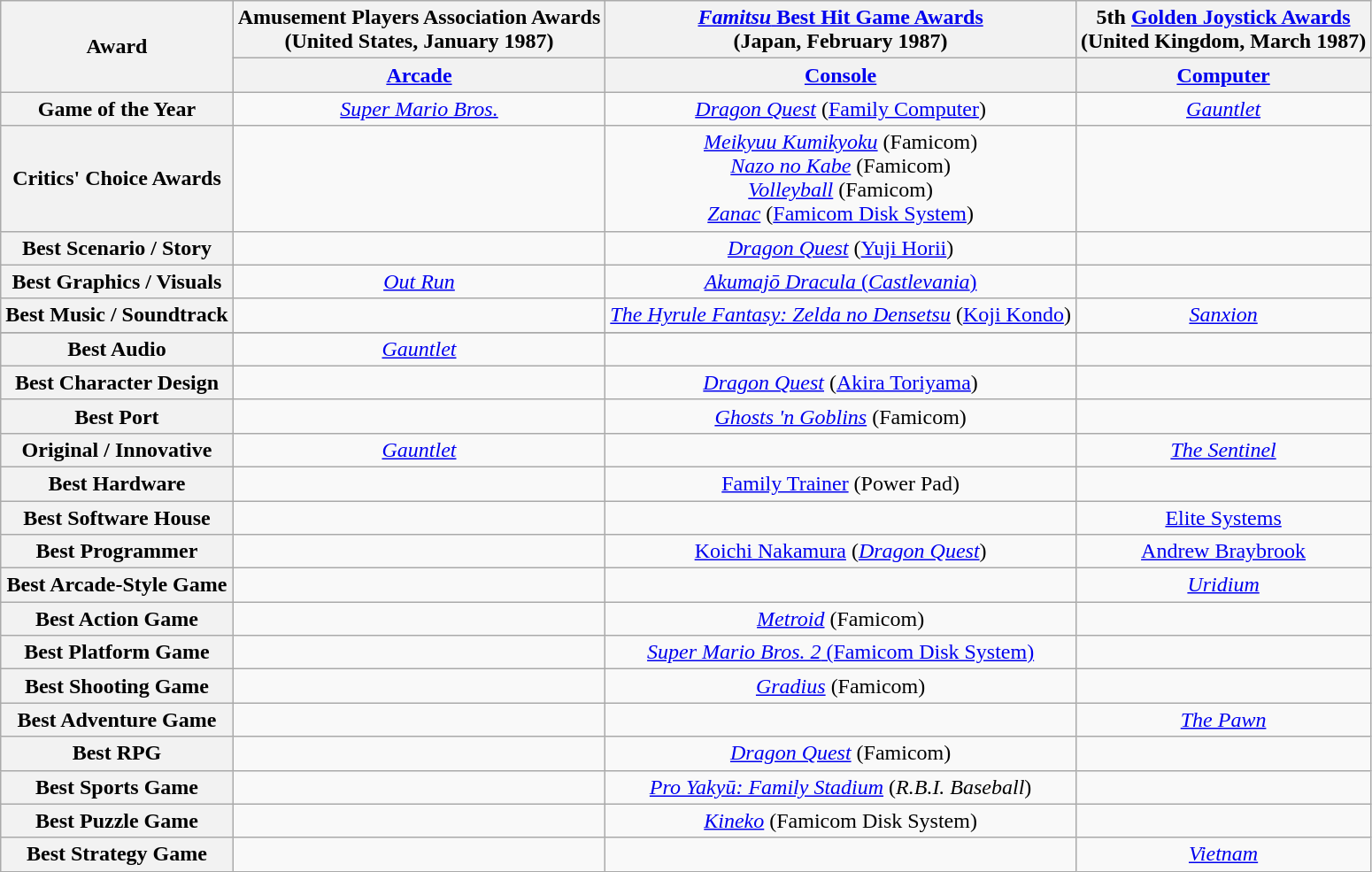<table class="wikitable" style="text-align:center">
<tr>
<th rowspan="2">Award</th>
<th>Amusement Players Association Awards <br> (United States, January 1987)</th>
<th><a href='#'><em>Famitsu</em> Best Hit Game Awards</a> <br> (Japan, February 1987)</th>
<th>5th <a href='#'>Golden Joystick Awards</a> <br> (United Kingdom, March 1987)</th>
</tr>
<tr>
<th><a href='#'>Arcade</a></th>
<th><a href='#'>Console</a></th>
<th><a href='#'>Computer</a></th>
</tr>
<tr>
<th>Game of the Year</th>
<td><em><a href='#'>Super Mario Bros.</a></em></td>
<td><em><a href='#'>Dragon Quest</a></em> (<a href='#'>Family Computer</a>)</td>
<td><em><a href='#'>Gauntlet</a></em></td>
</tr>
<tr>
<th>Critics' Choice Awards</th>
<td></td>
<td><em><a href='#'>Meikyuu Kumikyoku</a></em> (Famicom) <br> <em><a href='#'>Nazo no Kabe</a></em> (Famicom) <br> <a href='#'><em>Volleyball</em></a> (Famicom) <br> <em><a href='#'>Zanac</a></em> (<a href='#'>Famicom Disk System</a>)</td>
<td></td>
</tr>
<tr>
<th>Best Scenario / Story</th>
<td></td>
<td><em><a href='#'>Dragon Quest</a></em> (<a href='#'>Yuji Horii</a>)</td>
<td></td>
</tr>
<tr>
<th>Best Graphics / Visuals</th>
<td><em><a href='#'>Out Run</a></em></td>
<td><a href='#'><em>Akumajō Dracula</em> (<em>Castlevania</em>)</a></td>
<td></td>
</tr>
<tr>
<th>Best Music / Soundtrack</th>
<td></td>
<td><em><a href='#'>The Hyrule Fantasy: Zelda no Densetsu</a></em> (<a href='#'>Koji Kondo</a>)</td>
<td><em><a href='#'>Sanxion</a></em></td>
</tr>
<tr>
</tr>
<tr>
<th>Best Audio</th>
<td><em><a href='#'>Gauntlet</a></em></td>
<td></td>
<td></td>
</tr>
<tr>
<th>Best Character Design</th>
<td></td>
<td><em><a href='#'>Dragon Quest</a></em> (<a href='#'>Akira Toriyama</a>)</td>
<td></td>
</tr>
<tr>
<th>Best Port</th>
<td></td>
<td><em><a href='#'>Ghosts 'n Goblins</a></em> (Famicom)</td>
<td></td>
</tr>
<tr>
<th>Original / Innovative</th>
<td><em><a href='#'>Gauntlet</a></em></td>
<td></td>
<td><em><a href='#'>The Sentinel</a></em></td>
</tr>
<tr>
<th>Best Hardware</th>
<td></td>
<td><a href='#'>Family Trainer</a> (Power Pad)</td>
<td></td>
</tr>
<tr>
<th>Best Software House</th>
<td></td>
<td></td>
<td><a href='#'>Elite Systems</a></td>
</tr>
<tr>
<th>Best Programmer</th>
<td></td>
<td><a href='#'>Koichi Nakamura</a> (<em><a href='#'>Dragon Quest</a></em>)</td>
<td><a href='#'>Andrew Braybrook</a></td>
</tr>
<tr>
<th>Best Arcade-Style Game</th>
<td></td>
<td></td>
<td><em><a href='#'>Uridium</a></em></td>
</tr>
<tr>
<th>Best Action Game</th>
<td></td>
<td><em><a href='#'>Metroid</a></em> (Famicom)</td>
<td></td>
</tr>
<tr>
<th>Best Platform Game</th>
<td></td>
<td><a href='#'><em>Super Mario Bros. 2</em> (Famicom Disk System)</a></td>
<td></td>
</tr>
<tr>
<th>Best Shooting Game</th>
<td></td>
<td><em><a href='#'>Gradius</a></em> (Famicom)</td>
<td></td>
</tr>
<tr>
<th>Best Adventure Game</th>
<td></td>
<td></td>
<td><em><a href='#'>The Pawn</a></em></td>
</tr>
<tr>
<th>Best RPG</th>
<td></td>
<td><em><a href='#'>Dragon Quest</a></em> (Famicom)</td>
<td></td>
</tr>
<tr>
<th>Best Sports Game</th>
<td></td>
<td><em><a href='#'>Pro Yakyū: Family Stadium</a></em> (<em>R.B.I. Baseball</em>)</td>
<td></td>
</tr>
<tr>
<th>Best Puzzle Game</th>
<td></td>
<td><em><a href='#'>Kineko</a></em> (Famicom Disk System)</td>
<td></td>
</tr>
<tr>
<th>Best Strategy Game</th>
<td></td>
<td></td>
<td><em><a href='#'>Vietnam</a></em></td>
</tr>
</table>
